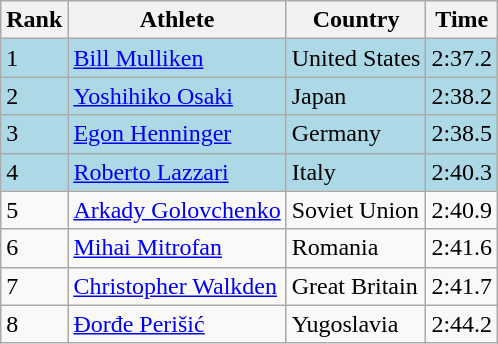<table class="wikitable">
<tr>
<th>Rank</th>
<th>Athlete</th>
<th>Country</th>
<th>Time</th>
</tr>
<tr bgcolor=lightblue>
<td>1</td>
<td><a href='#'>Bill Mulliken</a></td>
<td>United States</td>
<td>2:37.2</td>
</tr>
<tr bgcolor=lightblue>
<td>2</td>
<td><a href='#'>Yoshihiko Osaki</a></td>
<td>Japan</td>
<td>2:38.2</td>
</tr>
<tr bgcolor=lightblue>
<td>3</td>
<td><a href='#'>Egon Henninger</a></td>
<td>Germany</td>
<td>2:38.5</td>
</tr>
<tr bgcolor=lightblue>
<td>4</td>
<td><a href='#'>Roberto Lazzari</a></td>
<td>Italy</td>
<td>2:40.3</td>
</tr>
<tr>
<td>5</td>
<td><a href='#'>Arkady Golovchenko</a></td>
<td>Soviet Union</td>
<td>2:40.9</td>
</tr>
<tr>
<td>6</td>
<td><a href='#'>Mihai Mitrofan</a></td>
<td>Romania</td>
<td>2:41.6</td>
</tr>
<tr>
<td>7</td>
<td><a href='#'>Christopher Walkden</a></td>
<td>Great Britain</td>
<td>2:41.7</td>
</tr>
<tr>
<td>8</td>
<td><a href='#'>Đorđe Perišić</a></td>
<td>Yugoslavia</td>
<td>2:44.2</td>
</tr>
</table>
